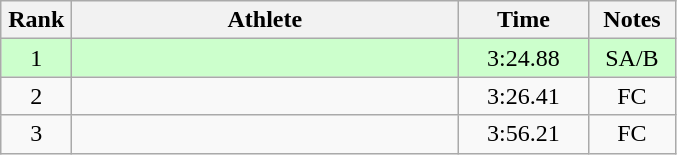<table class=wikitable style="text-align:center">
<tr>
<th width=40>Rank</th>
<th width=250>Athlete</th>
<th width=80>Time</th>
<th width=50>Notes</th>
</tr>
<tr bgcolor="ccffcc">
<td>1</td>
<td align=left></td>
<td>3:24.88</td>
<td>SA/B</td>
</tr>
<tr>
<td>2</td>
<td align=left></td>
<td>3:26.41</td>
<td>FC</td>
</tr>
<tr>
<td>3</td>
<td align=left></td>
<td>3:56.21</td>
<td>FC</td>
</tr>
</table>
